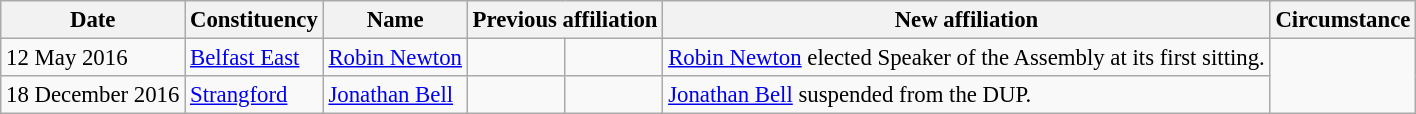<table class="wikitable" style="font-size: 95%;">
<tr>
<th>Date</th>
<th>Constituency</th>
<th>Name</th>
<th colspan="2">Previous affiliation</th>
<th colspan="2">New affiliation</th>
<th>Circumstance</th>
</tr>
<tr>
<td>12 May 2016</td>
<td><a href='#'>Belfast East</a></td>
<td><a href='#'>Robin Newton</a></td>
<td></td>
<td></td>
<td><a href='#'>Robin Newton</a> elected Speaker of the Assembly at its first sitting.</td>
</tr>
<tr>
<td>18 December 2016</td>
<td><a href='#'>Strangford</a></td>
<td><a href='#'>Jonathan Bell</a></td>
<td></td>
<td></td>
<td><a href='#'>Jonathan Bell</a> suspended from the DUP.</td>
</tr>
</table>
